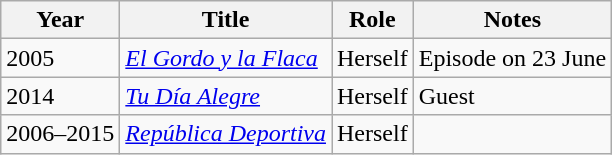<table class="wikitable sortable">
<tr>
<th>Year</th>
<th>Title</th>
<th>Role</th>
<th class="unsortable">Notes</th>
</tr>
<tr>
<td>2005</td>
<td><em><a href='#'>El Gordo y la Flaca</a></em></td>
<td>Herself</td>
<td>Episode on 23 June</td>
</tr>
<tr>
<td>2014</td>
<td><em><a href='#'>Tu Día Alegre</a></em></td>
<td>Herself</td>
<td>Guest</td>
</tr>
<tr>
<td>2006–2015</td>
<td><em><a href='#'>República Deportiva</a></em></td>
<td>Herself</td>
<td></td>
</tr>
</table>
